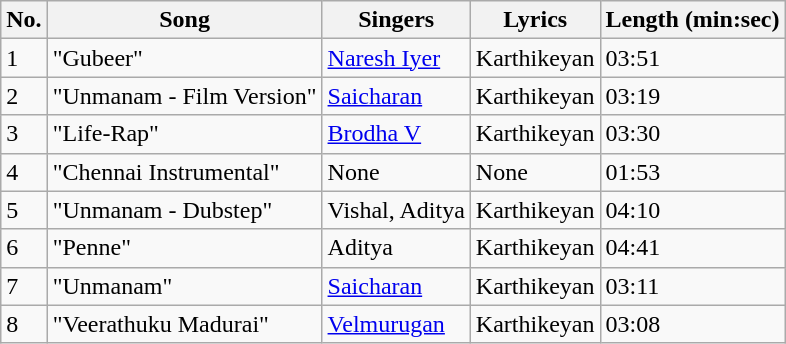<table class="wikitable">
<tr>
<th>No.</th>
<th>Song</th>
<th>Singers</th>
<th>Lyrics</th>
<th>Length (min:sec)</th>
</tr>
<tr>
<td>1</td>
<td>"Gubeer"</td>
<td><a href='#'>Naresh Iyer</a></td>
<td>Karthikeyan</td>
<td>03:51</td>
</tr>
<tr>
<td>2</td>
<td>"Unmanam - Film Version"</td>
<td><a href='#'>Saicharan</a></td>
<td>Karthikeyan</td>
<td>03:19</td>
</tr>
<tr>
<td>3</td>
<td>"Life-Rap"</td>
<td><a href='#'>Brodha V</a></td>
<td>Karthikeyan</td>
<td>03:30</td>
</tr>
<tr>
<td>4</td>
<td>"Chennai Instrumental"</td>
<td>None</td>
<td>None</td>
<td>01:53</td>
</tr>
<tr>
<td>5</td>
<td>"Unmanam - Dubstep"</td>
<td>Vishal, Aditya</td>
<td>Karthikeyan</td>
<td>04:10</td>
</tr>
<tr>
<td>6</td>
<td>"Penne"</td>
<td>Aditya</td>
<td>Karthikeyan</td>
<td>04:41</td>
</tr>
<tr>
<td>7</td>
<td>"Unmanam"</td>
<td><a href='#'>Saicharan</a></td>
<td>Karthikeyan</td>
<td>03:11</td>
</tr>
<tr>
<td>8</td>
<td>"Veerathuku Madurai"</td>
<td><a href='#'>Velmurugan</a></td>
<td>Karthikeyan</td>
<td>03:08</td>
</tr>
</table>
